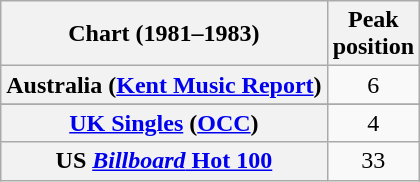<table class="wikitable sortable plainrowheaders" style="text-align:center">
<tr>
<th>Chart (1981–1983)</th>
<th>Peak<br>position</th>
</tr>
<tr>
<th scope="row">Australia (<a href='#'>Kent Music Report</a>)</th>
<td style="text-align:center;">6</td>
</tr>
<tr>
</tr>
<tr>
</tr>
<tr>
<th scope="row"><a href='#'>UK Singles</a> (<a href='#'>OCC</a>)</th>
<td style="text-align:center;">4</td>
</tr>
<tr>
<th scope="row">US <a href='#'><em>Billboard</em> Hot 100</a></th>
<td style="text-align:center;">33</td>
</tr>
</table>
